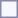<table style="border:1px solid #8888aa; background-color:#f7f8ff; padding:5px; font-size:95%; margin: 0px 12px 12px 0px;">
</table>
